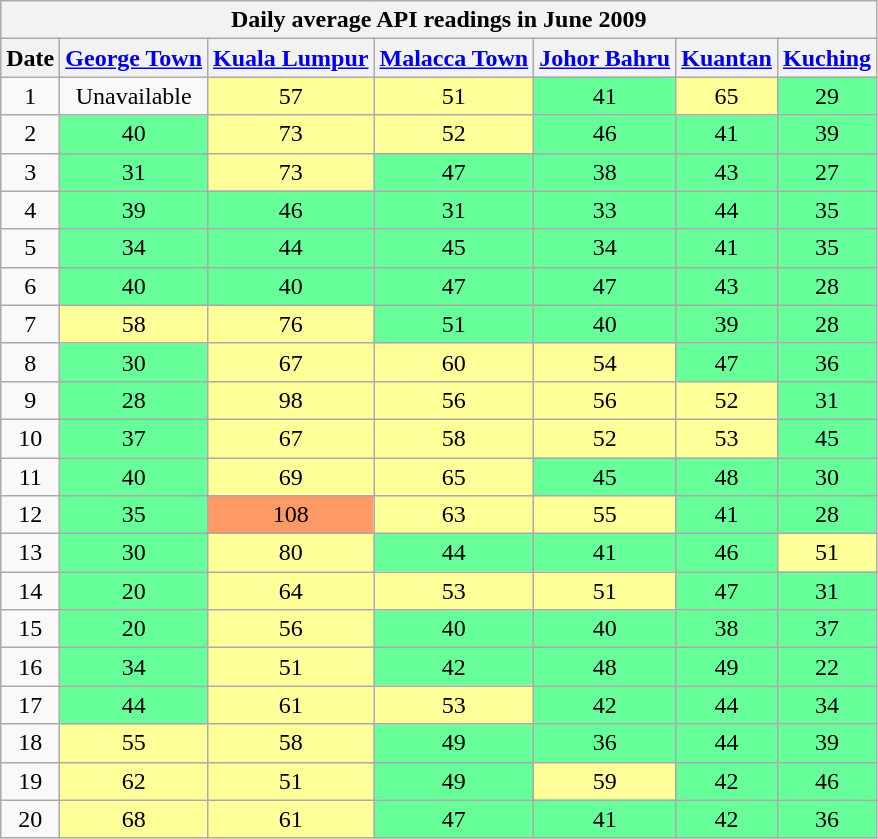<table class="wikitable">
<tr>
<th colspan=7>Daily average API readings in June 2009 </th>
</tr>
<tr>
<th>Date</th>
<th align=center><a href='#'>George Town</a></th>
<th align=center><a href='#'>Kuala Lumpur</a></th>
<th align=center><a href='#'>Malacca Town</a></th>
<th align=center><a href='#'>Johor Bahru</a></th>
<th align=center><a href='#'>Kuantan</a></th>
<th align=center><a href='#'>Kuching</a></th>
</tr>
<tr>
<td align=center>1</td>
<td align=center>Unavailable</td>
<td align=center bgcolor=ffff99>57</td>
<td align=center bgcolor=ffff99>51</td>
<td align=center bgcolor=66ff99>41</td>
<td align=center bgcolor=ffff99>65</td>
<td align=center bgcolor=66ff99>29</td>
</tr>
<tr>
<td align=center>2</td>
<td align=center bgcolor=66ff99>40</td>
<td align=center bgcolor=ffff99>73</td>
<td align=center bgcolor= ffff99>52</td>
<td align=center bgcolor=66ff99>46</td>
<td align=center bgcolor=66ff99>41</td>
<td align=center bgcolor=66ff99>39</td>
</tr>
<tr>
<td align=center>3</td>
<td align=center bgcolor=66ff99>31</td>
<td align=center bgcolor=ffff99>73</td>
<td align=center bgcolor= 66ff99>47</td>
<td align=center bgcolor= 66ff99>38</td>
<td align=center bgcolor= 66ff99>43</td>
<td align=center bgcolor= 66ff99>27</td>
</tr>
<tr>
<td align=center>4</td>
<td align=center bgcolor=66ff99>39</td>
<td align=center bgcolor= 66ff99>46</td>
<td align=center bgcolor= 66ff99>31</td>
<td align=center bgcolor= 66ff99>33</td>
<td align=center bgcolor= 66ff99>44</td>
<td align=center bgcolor= 66ff99>35</td>
</tr>
<tr>
<td align=center>5</td>
<td align=center bgcolor=66ff99>34</td>
<td align=center bgcolor= 66ff99>44</td>
<td align=center bgcolor= 66ff99>45</td>
<td align=center bgcolor= 66ff99>34</td>
<td align=center bgcolor= 66ff99>41</td>
<td align=center bgcolor= 66ff99>35</td>
</tr>
<tr>
<td align=center>6</td>
<td align=center bgcolor=66ff99>40</td>
<td align=center bgcolor= 66ff99>40</td>
<td align=center bgcolor= 66ff99>47</td>
<td align=center bgcolor= 66ff99>47</td>
<td align=center bgcolor= 66ff99>43</td>
<td align=center bgcolor= 66ff99>28</td>
</tr>
<tr>
<td align=center>7</td>
<td align=center bgcolor= ffff99>58</td>
<td align=center bgcolor= ffff99>76</td>
<td align=center bgcolor= 66ff99>51</td>
<td align=center bgcolor= 66ff99>40</td>
<td align=center bgcolor= 66ff99>39</td>
<td align=center bgcolor= 66ff99>28</td>
</tr>
<tr>
<td align=center>8</td>
<td align=center bgcolor= 66ff99>30</td>
<td align=center bgcolor= ffff99>67</td>
<td align=center bgcolor= ffff99>60</td>
<td align=center bgcolor= ffff99>54</td>
<td align=center bgcolor= 66ff99>47</td>
<td align=center bgcolor= 66ff99>36</td>
</tr>
<tr>
<td align=center>9</td>
<td align=center bgcolor= 66ff99>28</td>
<td align=center bgcolor= ffff99>98</td>
<td align=center bgcolor= ffff99>56</td>
<td align=center bgcolor= ffff99>56</td>
<td align=center bgcolor= ffff99>52</td>
<td align=center bgcolor= 66ff99>31</td>
</tr>
<tr>
<td align=center>10</td>
<td align=center bgcolor= 66ff99>37</td>
<td align=center bgcolor= ffff99>67</td>
<td align=center bgcolor= ffff99>58</td>
<td align=center bgcolor= ffff99>52</td>
<td align=center bgcolor= ffff99>53</td>
<td align=center bgcolor= 66ff99>45</td>
</tr>
<tr>
<td align=center>11</td>
<td align=center bgcolor= 66ff99>40</td>
<td align=center bgcolor= ffff99>69</td>
<td align=center bgcolor= ffff99>65</td>
<td align=center bgcolor= 66ff99>45</td>
<td align=center bgcolor= 66ff99>48</td>
<td align=center bgcolor= 66ff99>30</td>
</tr>
<tr>
<td align=center>12</td>
<td align=center bgcolor= 66ff99>35</td>
<td align=center bgcolor= ff9966>108</td>
<td align=center bgcolor= ffff99>63</td>
<td align=center bgcolor= ffff99>55</td>
<td align=center bgcolor= 66ff99>41</td>
<td align=center bgcolor= 66ff99>28</td>
</tr>
<tr>
<td align=center>13</td>
<td align=center bgcolor= 66ff99>30</td>
<td align=center bgcolor= ffff99>80</td>
<td align=center bgcolor= 66ff99>44</td>
<td align=center bgcolor= 66ff99>41</td>
<td align=center bgcolor= 66ff99>46</td>
<td align=center bgcolor= ffff99>51</td>
</tr>
<tr>
<td align=center>14</td>
<td align=center bgcolor= 66ff99>20</td>
<td align=center bgcolor= ffff99>64</td>
<td align=center bgcolor= ffff99>53</td>
<td align=center bgcolor= ffff99>51</td>
<td align=center bgcolor= 66ff99>47</td>
<td align=center bgcolor= 66ff99>31</td>
</tr>
<tr>
<td align=center>15</td>
<td align=center bgcolor= 66ff99>20</td>
<td align=center bgcolor= ffff99>56</td>
<td align=center bgcolor= 66ff99>40</td>
<td align=center bgcolor= 66ff99>40</td>
<td align=center bgcolor= 66ff99>38</td>
<td align=center bgcolor= 66ff99>37</td>
</tr>
<tr>
<td align=center>16</td>
<td align=center bgcolor= 66ff99>34</td>
<td align=center bgcolor= ffff99>51</td>
<td align=center bgcolor= 66ff99>42</td>
<td align=center bgcolor= 66ff99>48</td>
<td align=center bgcolor= 66ff99>49</td>
<td align=center bgcolor= 66ff99>22</td>
</tr>
<tr>
<td align=center>17</td>
<td align=center bgcolor= 66ff99>44</td>
<td align=center bgcolor= ffff99>61</td>
<td align=center bgcolor= ffff99>53</td>
<td align=center bgcolor= 66ff99>42</td>
<td align=center bgcolor= 66ff99>44</td>
<td align=center bgcolor= 66ff99>34</td>
</tr>
<tr>
<td align=center>18</td>
<td align=center bgcolor= ffff99>55</td>
<td align=center bgcolor= ffff99>58</td>
<td align=center bgcolor= 66ff99>49</td>
<td align=center bgcolor= 66ff99>36</td>
<td align=center bgcolor= 66ff99>44</td>
<td align=center bgcolor= 66ff99>39</td>
</tr>
<tr>
<td align=center>19</td>
<td align=center bgcolor= ffff99>62</td>
<td align=center bgcolor= ffff99>51</td>
<td align=center bgcolor= 66ff99>49</td>
<td align=center bgcolor= ffff99>59</td>
<td align=center bgcolor= 66ff99>42</td>
<td align=center bgcolor= 66ff99>46</td>
</tr>
<tr>
<td align=center>20</td>
<td align=center bgcolor= ffff99>68</td>
<td align=center bgcolor= ffff99>61</td>
<td align=center bgcolor= 66ff99>47</td>
<td align=center bgcolor= 66ff99>41</td>
<td align=center bgcolor= 66ff99>42</td>
<td align=center bgcolor= 66ff99>36</td>
</tr>
</table>
